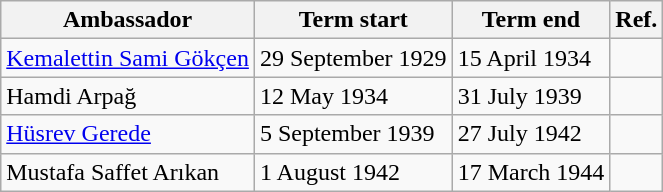<table class="wikitable">
<tr>
<th>Ambassador</th>
<th>Term start</th>
<th>Term end</th>
<th>Ref.</th>
</tr>
<tr>
<td><a href='#'>Kemalettin Sami Gökçen</a></td>
<td>29 September 1929</td>
<td>15 April 1934</td>
<td></td>
</tr>
<tr>
<td>Hamdi Arpağ</td>
<td>12 May 1934</td>
<td>31 July 1939</td>
<td></td>
</tr>
<tr>
<td><a href='#'>Hüsrev Gerede</a></td>
<td>5 September 1939</td>
<td>27 July 1942</td>
<td></td>
</tr>
<tr>
<td>Mustafa Saffet Arıkan</td>
<td>1 August 1942</td>
<td>17 March 1944</td>
<td></td>
</tr>
</table>
